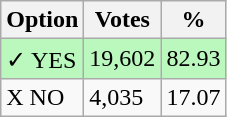<table class="wikitable">
<tr>
<th>Option</th>
<th>Votes</th>
<th>%</th>
</tr>
<tr>
<td style=background:#bbf8be>✓ YES</td>
<td style=background:#bbf8be>19,602</td>
<td style=background:#bbf8be>82.93</td>
</tr>
<tr>
<td>X NO</td>
<td>4,035</td>
<td>17.07</td>
</tr>
</table>
